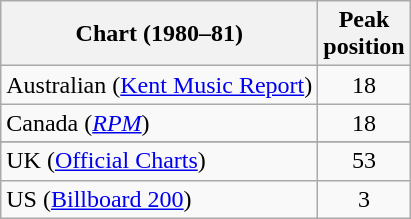<table class="wikitable">
<tr>
<th>Chart (1980–81)</th>
<th>Peak<br>position</th>
</tr>
<tr>
<td>Australian (<a href='#'>Kent Music Report</a>)</td>
<td style="text-align:center">18</td>
</tr>
<tr>
<td>Canada (<em><a href='#'>RPM</a></em>)</td>
<td style="text-align:center">18</td>
</tr>
<tr>
</tr>
<tr>
</tr>
<tr>
</tr>
<tr>
<td>UK (<a href='#'>Official Charts</a>)</td>
<td style="text-align:center">53</td>
</tr>
<tr>
<td>US (<a href='#'>Billboard 200</a>)</td>
<td style="text-align:center">3</td>
</tr>
</table>
